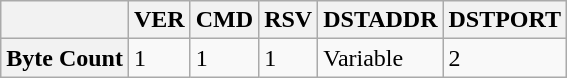<table class="wikitable">
<tr>
<th></th>
<th>VER</th>
<th>CMD</th>
<th>RSV</th>
<th>DSTADDR</th>
<th>DSTPORT</th>
</tr>
<tr>
<th>Byte Count</th>
<td>1</td>
<td>1</td>
<td>1</td>
<td>Variable</td>
<td>2</td>
</tr>
</table>
